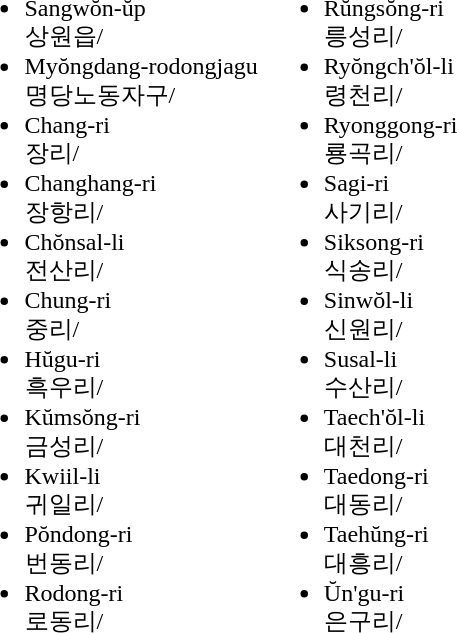<table>
<tr>
<td valign="top"><br><ul><li>Sangwŏn-ŭp <br> 상원읍/</li><li>Myŏngdang-rodongjagu <br> 명당노동자구/</li><li>Chang-ri <br> 장리/</li><li>Changhang-ri <br> 장항리/ </li><li>Chŏnsal-li <br> 전산리/</li><li>Chung-ri <br> 중리/</li><li>Hŭgu-ri <br> 흑우리/</li><li>Kŭmsŏng-ri <br> 금성리/</li><li>Kwiil-li <br> 귀일리/</li><li>Pŏndong-ri <br> 번동리/</li><li>Rodong-ri <br> 로동리/</li></ul></td>
<td valign="top"><br><ul><li>Rŭngsŏng-ri <br> 릉성리/</li><li>Ryŏngch'ŏl-li <br> 령천리/</li><li>Ryonggong-ri <br> 룡곡리/</li><li>Sagi-ri <br> 사기리/</li><li>Siksong-ri <br> 식송리/</li><li>Sinwŏl-li <br> 신원리/</li><li>Susal-li <br> 수산리/</li><li>Taech'ŏl-li <br> 대천리/</li><li>Taedong-ri <br> 대동리/</li><li>Taehŭng-ri <br> 대흥리/</li><li>Ŭn'gu-ri <br> 은구리/</li></ul></td>
</tr>
</table>
